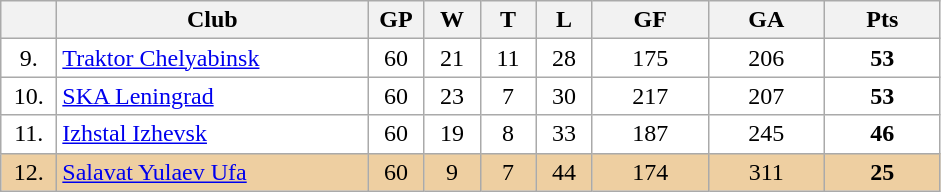<table class="wikitable">
<tr>
<th width="30"></th>
<th width="200">Club</th>
<th width="30">GP</th>
<th width="30">W</th>
<th width="30">T</th>
<th width="30">L</th>
<th width="70">GF</th>
<th width="70">GA</th>
<th width="70">Pts</th>
</tr>
<tr bgcolor="#FFFFFF" align="center">
<td>9.</td>
<td align="left"><a href='#'>Traktor Chelyabinsk</a></td>
<td>60</td>
<td>21</td>
<td>11</td>
<td>28</td>
<td>175</td>
<td>206</td>
<td><strong>53</strong></td>
</tr>
<tr bgcolor="#FFFFFF" align="center">
<td>10.</td>
<td align="left"><a href='#'>SKA Leningrad</a></td>
<td>60</td>
<td>23</td>
<td>7</td>
<td>30</td>
<td>217</td>
<td>207</td>
<td><strong>53</strong></td>
</tr>
<tr bgcolor="#FFFFFF" align="center">
<td>11.</td>
<td align="left"><a href='#'>Izhstal Izhevsk</a></td>
<td>60</td>
<td>19</td>
<td>8</td>
<td>33</td>
<td>187</td>
<td>245</td>
<td><strong>46</strong></td>
</tr>
<tr bgcolor="#EECFA1" align="center">
<td>12.</td>
<td align="left"><a href='#'>Salavat Yulaev Ufa</a></td>
<td>60</td>
<td>9</td>
<td>7</td>
<td>44</td>
<td>174</td>
<td>311</td>
<td><strong>25</strong></td>
</tr>
</table>
